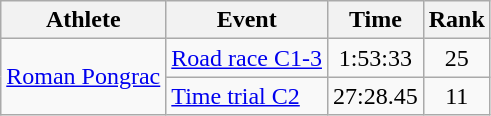<table class=wikitable>
<tr>
<th>Athlete</th>
<th>Event</th>
<th>Time</th>
<th>Rank</th>
</tr>
<tr align=center>
<td align=left rowspan=2><a href='#'>Roman Pongrac</a></td>
<td align=left><a href='#'>Road race C1-3</a></td>
<td>1:53:33</td>
<td>25</td>
</tr>
<tr align=center>
<td align=left><a href='#'>Time trial C2</a></td>
<td>27:28.45</td>
<td>11</td>
</tr>
</table>
